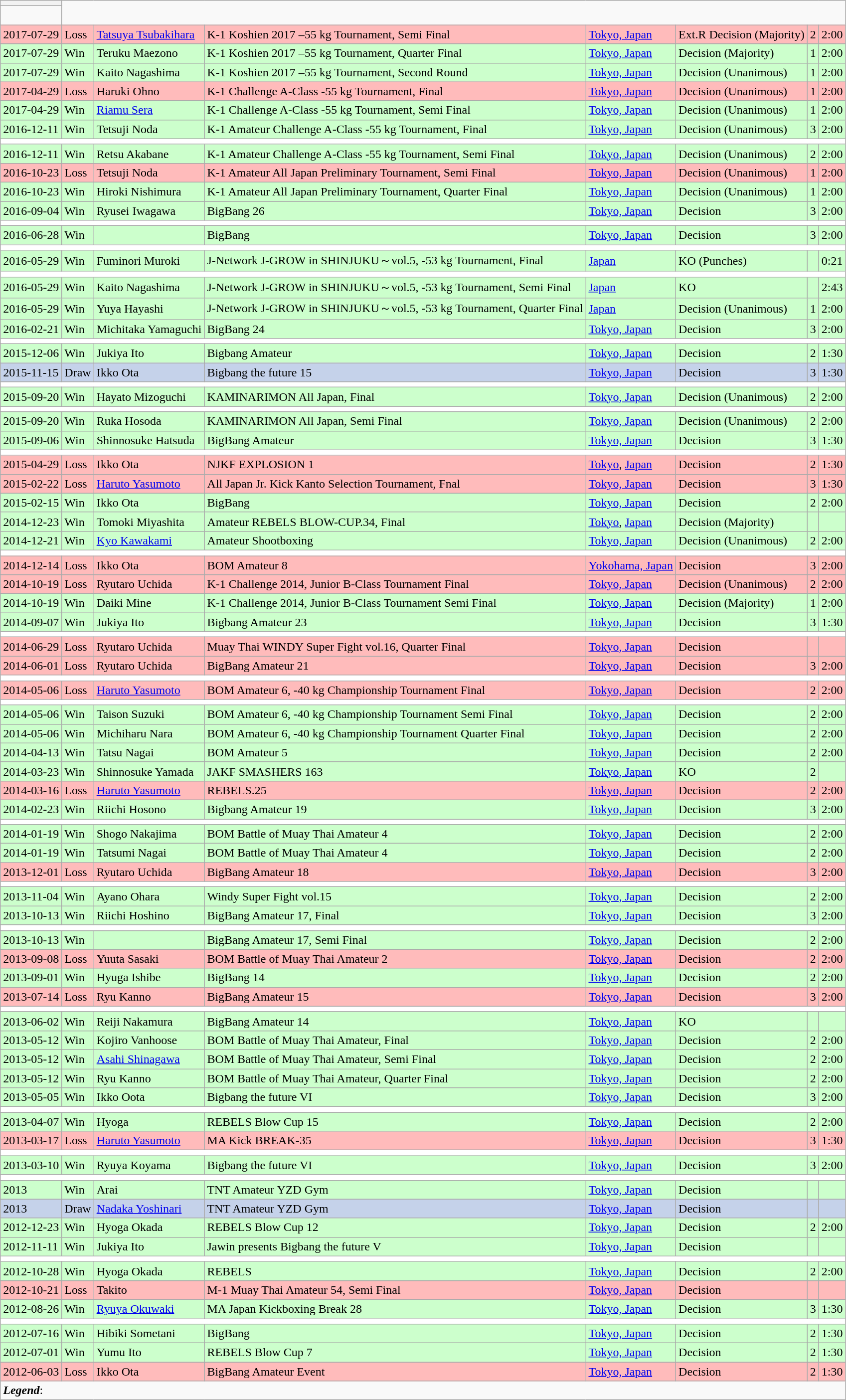<table class="wikitable mw-collapsible mw-collapsed">
<tr>
<th></th>
</tr>
<tr>
<td><br></td>
</tr>
<tr style="background:#FFBBBB;">
<td>2017-07-29</td>
<td>Loss</td>
<td align=left> <a href='#'>Tatsuya Tsubakihara</a></td>
<td>K-1 Koshien 2017 –55 kg Tournament, Semi Final</td>
<td><a href='#'>Tokyo, Japan</a></td>
<td>Ext.R Decision (Majority)</td>
<td>2</td>
<td>2:00</td>
</tr>
<tr style="background:#CCFFCC;">
<td>2017-07-29</td>
<td>Win</td>
<td align=left> Teruku Maezono</td>
<td>K-1 Koshien 2017 –55 kg Tournament, Quarter Final</td>
<td><a href='#'>Tokyo, Japan</a></td>
<td>Decision (Majority)</td>
<td>1</td>
<td>2:00</td>
</tr>
<tr style="background:#CCFFCC;">
<td>2017-07-29</td>
<td>Win</td>
<td align=left> Kaito Nagashima</td>
<td>K-1 Koshien 2017 –55 kg Tournament, Second Round</td>
<td><a href='#'>Tokyo, Japan</a></td>
<td>Decision (Unanimous)</td>
<td>1</td>
<td>2:00</td>
</tr>
<tr style="background:#FFBBBB;">
<td>2017-04-29</td>
<td>Loss</td>
<td align=left> Haruki Ohno</td>
<td>K-1 Challenge A-Class -55 kg Tournament, Final</td>
<td><a href='#'>Tokyo, Japan</a></td>
<td>Decision (Unanimous)</td>
<td>1</td>
<td>2:00</td>
</tr>
<tr style="background:#CCFFCC;">
<td>2017-04-29</td>
<td>Win</td>
<td align=left> <a href='#'>Riamu Sera</a></td>
<td>K-1 Challenge A-Class -55 kg Tournament, Semi Final</td>
<td><a href='#'>Tokyo, Japan</a></td>
<td>Decision (Unanimous)</td>
<td>1</td>
<td>2:00</td>
</tr>
<tr style="background:#CCFFCC;">
<td>2016-12-11</td>
<td>Win</td>
<td align=left> Tetsuji Noda</td>
<td>K-1 Amateur Challenge A-Class -55 kg Tournament, Final</td>
<td><a href='#'>Tokyo, Japan</a></td>
<td>Decision (Unanimous)</td>
<td>3</td>
<td>2:00</td>
</tr>
<tr>
<th style=background:white colspan=9></th>
</tr>
<tr style="background:#CCFFCC;">
<td>2016-12-11</td>
<td>Win</td>
<td align=left> Retsu Akabane</td>
<td>K-1 Amateur Challenge A-Class -55 kg Tournament, Semi Final</td>
<td><a href='#'>Tokyo, Japan</a></td>
<td>Decision (Unanimous)</td>
<td>2</td>
<td>2:00</td>
</tr>
<tr style="background:#FFBBBB;">
<td>2016-10-23</td>
<td>Loss</td>
<td align=left> Tetsuji Noda</td>
<td>K-1 Amateur All Japan Preliminary Tournament, Semi Final</td>
<td><a href='#'>Tokyo, Japan</a></td>
<td>Decision (Unanimous)</td>
<td>1</td>
<td>2:00</td>
</tr>
<tr style="background:#CCFFCC;">
<td>2016-10-23</td>
<td>Win</td>
<td align=left> Hiroki Nishimura</td>
<td>K-1 Amateur All Japan Preliminary Tournament, Quarter Final</td>
<td><a href='#'>Tokyo, Japan</a></td>
<td>Decision (Unanimous)</td>
<td>1</td>
<td>2:00</td>
</tr>
<tr style="background:#CCFFCC;">
<td>2016-09-04</td>
<td>Win</td>
<td align=left> Ryusei Iwagawa</td>
<td>BigBang 26</td>
<td><a href='#'>Tokyo, Japan</a></td>
<td>Decision</td>
<td>3</td>
<td>2:00</td>
</tr>
<tr>
<th style=background:white colspan=9></th>
</tr>
<tr style="background:#CCFFCC;">
<td>2016-06-28</td>
<td>Win</td>
<td align=left></td>
<td>BigBang</td>
<td><a href='#'>Tokyo, Japan</a></td>
<td>Decision</td>
<td>3</td>
<td>2:00</td>
</tr>
<tr>
<th style=background:white colspan=9></th>
</tr>
<tr style="background:#CCFFCC;">
<td>2016-05-29</td>
<td>Win</td>
<td align=left> Fuminori Muroki</td>
<td>J-Network J-GROW in SHINJUKU～vol.5, -53 kg Tournament, Final</td>
<td><a href='#'>Japan</a></td>
<td>KO (Punches)</td>
<td></td>
<td>0:21</td>
</tr>
<tr>
<th style=background:white colspan=9></th>
</tr>
<tr style="background:#CCFFCC;">
<td>2016-05-29</td>
<td>Win</td>
<td align=left> Kaito Nagashima</td>
<td>J-Network J-GROW in SHINJUKU～vol.5, -53 kg Tournament, Semi Final</td>
<td><a href='#'>Japan</a></td>
<td>KO</td>
<td></td>
<td>2:43</td>
</tr>
<tr style="background:#CCFFCC;">
<td>2016-05-29</td>
<td>Win</td>
<td align=left> Yuya Hayashi</td>
<td>J-Network J-GROW in SHINJUKU～vol.5, -53 kg Tournament, Quarter Final</td>
<td><a href='#'>Japan</a></td>
<td>Decision (Unanimous)</td>
<td>1</td>
<td>2:00</td>
</tr>
<tr style="background:#CCFFCC;">
<td>2016-02-21</td>
<td>Win</td>
<td align=left> Michitaka Yamaguchi</td>
<td>BigBang 24</td>
<td><a href='#'>Tokyo, Japan</a></td>
<td>Decision</td>
<td>3</td>
<td>2:00</td>
</tr>
<tr>
<th style=background:white colspan=9></th>
</tr>
<tr style="background:#cfc;">
<td>2015-12-06</td>
<td>Win</td>
<td align=left> Jukiya Ito</td>
<td>Bigbang Amateur</td>
<td><a href='#'>Tokyo, Japan</a></td>
<td>Decision</td>
<td>2</td>
<td>1:30</td>
</tr>
<tr style="background:#c5d2ea;">
<td>2015-11-15</td>
<td>Draw</td>
<td align=left> Ikko Ota</td>
<td>Bigbang the future 15</td>
<td><a href='#'>Tokyo, Japan</a></td>
<td>Decision</td>
<td>3</td>
<td>1:30</td>
</tr>
<tr>
<th style=background:white colspan=9></th>
</tr>
<tr style="background:#CCFFCC;">
<td>2015-09-20</td>
<td>Win</td>
<td align=left> Hayato Mizoguchi</td>
<td>KAMINARIMON All Japan, Final</td>
<td><a href='#'>Tokyo, Japan</a></td>
<td>Decision (Unanimous)</td>
<td>2</td>
<td>2:00</td>
</tr>
<tr>
<th style=background:white colspan=9></th>
</tr>
<tr style="background:#CCFFCC;">
<td>2015-09-20</td>
<td>Win</td>
<td align=left> Ruka Hosoda</td>
<td>KAMINARIMON All Japan, Semi Final</td>
<td><a href='#'>Tokyo, Japan</a></td>
<td>Decision (Unanimous)</td>
<td>2</td>
<td>2:00</td>
</tr>
<tr style="background:#CCFFCC;">
<td>2015-09-06</td>
<td>Win</td>
<td align=left> Shinnosuke Hatsuda</td>
<td>BigBang Amateur</td>
<td><a href='#'>Tokyo, Japan</a></td>
<td>Decision</td>
<td>3</td>
<td>1:30</td>
</tr>
<tr>
<th style=background:white colspan=9></th>
</tr>
<tr style="background:#fbb;">
<td>2015-04-29</td>
<td>Loss</td>
<td align=left> Ikko Ota</td>
<td>NJKF EXPLOSION 1</td>
<td><a href='#'>Tokyo</a>, <a href='#'>Japan</a></td>
<td>Decision</td>
<td>2</td>
<td>1:30</td>
</tr>
<tr style="background:#FFBBBB;">
<td>2015-02-22</td>
<td>Loss</td>
<td align=left> <a href='#'>Haruto Yasumoto</a></td>
<td>All Japan Jr. Kick Kanto Selection Tournament, Fnal</td>
<td><a href='#'>Tokyo, Japan</a></td>
<td>Decision</td>
<td>3</td>
<td>1:30</td>
</tr>
<tr style="background:#CCFFCC;">
<td>2015-02-15</td>
<td>Win</td>
<td align=left> Ikko Ota</td>
<td>BigBang</td>
<td><a href='#'>Tokyo, Japan</a></td>
<td>Decision</td>
<td>2</td>
<td>2:00</td>
</tr>
<tr style="background:#cfc;">
<td>2014-12-23</td>
<td>Win</td>
<td align=left> Tomoki Miyashita</td>
<td>Amateur REBELS BLOW-CUP.34, Final</td>
<td><a href='#'>Tokyo</a>, <a href='#'>Japan</a></td>
<td>Decision (Majority)</td>
<td></td>
<td></td>
</tr>
<tr style="background:#CCFFCC;">
<td>2014-12-21</td>
<td>Win</td>
<td align=left> <a href='#'>Kyo Kawakami</a></td>
<td>Amateur Shootboxing</td>
<td><a href='#'>Tokyo, Japan</a></td>
<td>Decision (Unanimous)</td>
<td>2</td>
<td>2:00</td>
</tr>
<tr>
<th style=background:white colspan=9></th>
</tr>
<tr style="background:#FFBBBB;">
<td>2014-12-14</td>
<td>Loss</td>
<td align=left> Ikko Ota</td>
<td>BOM Amateur 8</td>
<td><a href='#'>Yokohama, Japan</a></td>
<td>Decision</td>
<td>3</td>
<td>2:00</td>
</tr>
<tr style="background:#FFBBBB;">
<td>2014-10-19</td>
<td>Loss</td>
<td align=left> Ryutaro Uchida</td>
<td>K-1 Challenge 2014, Junior B-Class Tournament Final</td>
<td><a href='#'>Tokyo, Japan</a></td>
<td>Decision (Unanimous)</td>
<td>2</td>
<td>2:00</td>
</tr>
<tr style="background:#CCFFCC;">
<td>2014-10-19</td>
<td>Win</td>
<td align=left> Daiki Mine</td>
<td>K-1 Challenge 2014, Junior B-Class Tournament Semi Final</td>
<td><a href='#'>Tokyo, Japan</a></td>
<td>Decision (Majority)</td>
<td>1</td>
<td>2:00</td>
</tr>
<tr style="background:#cfc;">
<td>2014-09-07</td>
<td>Win</td>
<td align="left"> Jukiya Ito</td>
<td>Bigbang Amateur 23</td>
<td><a href='#'>Tokyo, Japan</a></td>
<td>Decision</td>
<td>3</td>
<td>1:30</td>
</tr>
<tr>
<th style=background:white colspan=9></th>
</tr>
<tr style="background:#fbb;">
<td>2014-06-29</td>
<td>Loss</td>
<td align="left"> Ryutaro Uchida</td>
<td>Muay Thai WINDY Super Fight vol.16, Quarter Final</td>
<td><a href='#'>Tokyo, Japan</a></td>
<td>Decision</td>
<td></td>
<td></td>
</tr>
<tr style="background:#FFBBBB;">
<td>2014-06-01</td>
<td>Loss</td>
<td align=left> Ryutaro Uchida</td>
<td>BigBang Amateur 21</td>
<td><a href='#'>Tokyo, Japan</a></td>
<td>Decision</td>
<td>3</td>
<td>2:00</td>
</tr>
<tr>
<th style=background:white colspan=9></th>
</tr>
<tr style="background:#fbb;">
<td>2014-05-06</td>
<td>Loss</td>
<td align=left> <a href='#'>Haruto Yasumoto</a></td>
<td>BOM Amateur 6, -40 kg Championship Tournament Final</td>
<td><a href='#'>Tokyo, Japan</a></td>
<td>Decision</td>
<td>2</td>
<td>2:00</td>
</tr>
<tr>
<th style=background:white colspan=9></th>
</tr>
<tr style="background:#cfc;">
<td>2014-05-06</td>
<td>Win</td>
<td align=left> Taison Suzuki</td>
<td>BOM Amateur 6, -40 kg Championship Tournament Semi Final</td>
<td><a href='#'>Tokyo, Japan</a></td>
<td>Decision</td>
<td>2</td>
<td>2:00</td>
</tr>
<tr style="background:#cfc;">
<td>2014-05-06</td>
<td>Win</td>
<td align=left> Michiharu Nara</td>
<td>BOM Amateur 6, -40 kg Championship Tournament Quarter Final</td>
<td><a href='#'>Tokyo, Japan</a></td>
<td>Decision</td>
<td>2</td>
<td>2:00</td>
</tr>
<tr style="background:#cfc;">
<td>2014-04-13</td>
<td>Win</td>
<td align=left> Tatsu Nagai</td>
<td>BOM Amateur 5</td>
<td><a href='#'>Tokyo, Japan</a></td>
<td>Decision</td>
<td>2</td>
<td>2:00</td>
</tr>
<tr style="background:#cfc;">
<td>2014-03-23</td>
<td>Win</td>
<td align=left> Shinnosuke Yamada</td>
<td>JAKF SMASHERS 163</td>
<td><a href='#'>Tokyo, Japan</a></td>
<td>KO</td>
<td>2</td>
<td></td>
</tr>
<tr style="background:#FFBBBB;">
<td>2014-03-16</td>
<td>Loss</td>
<td align=left> <a href='#'>Haruto Yasumoto</a></td>
<td>REBELS.25</td>
<td><a href='#'>Tokyo, Japan</a></td>
<td>Decision</td>
<td>2</td>
<td>2:00</td>
</tr>
<tr style="background:#cfc;">
<td>2014-02-23</td>
<td>Win</td>
<td align=left> Riichi Hosono</td>
<td>Bigbang Amateur 19</td>
<td><a href='#'>Tokyo, Japan</a></td>
<td>Decision</td>
<td>3</td>
<td>2:00</td>
</tr>
<tr>
<th style=background:white colspan=9></th>
</tr>
<tr style="background:#CCFFCC;">
<td>2014-01-19</td>
<td>Win</td>
<td align=left> Shogo Nakajima</td>
<td>BOM Battle of Muay Thai Amateur 4</td>
<td><a href='#'>Tokyo, Japan</a></td>
<td>Decision</td>
<td>2</td>
<td>2:00</td>
</tr>
<tr style="background:#CCFFCC;">
<td>2014-01-19</td>
<td>Win</td>
<td align=left> Tatsumi Nagai</td>
<td>BOM Battle of Muay Thai Amateur 4</td>
<td><a href='#'>Tokyo, Japan</a></td>
<td>Decision</td>
<td>2</td>
<td>2:00</td>
</tr>
<tr style="background:#FFBBBB;">
<td>2013-12-01</td>
<td>Loss</td>
<td align=left> Ryutaro Uchida</td>
<td>BigBang Amateur 18</td>
<td><a href='#'>Tokyo, Japan</a></td>
<td>Decision</td>
<td>3</td>
<td>2:00</td>
</tr>
<tr>
<th style=background:white colspan=9></th>
</tr>
<tr style="background:#CCFFCC;">
<td>2013-11-04</td>
<td>Win</td>
<td align=left> Ayano Ohara</td>
<td>Windy Super Fight vol.15</td>
<td><a href='#'>Tokyo, Japan</a></td>
<td>Decision</td>
<td>2</td>
<td>2:00</td>
</tr>
<tr style="background:#CCFFCC;">
<td>2013-10-13</td>
<td>Win</td>
<td align=left> Riichi Hoshino</td>
<td>BigBang Amateur 17, Final</td>
<td><a href='#'>Tokyo, Japan</a></td>
<td>Decision</td>
<td>3</td>
<td>2:00</td>
</tr>
<tr>
<th style=background:white colspan=9></th>
</tr>
<tr style="background:#CCFFCC;">
<td>2013-10-13</td>
<td>Win</td>
<td align=left></td>
<td>BigBang Amateur 17, Semi Final</td>
<td><a href='#'>Tokyo, Japan</a></td>
<td>Decision</td>
<td>2</td>
<td>2:00</td>
</tr>
<tr style="background:#FFBBBB;">
<td>2013-09-08</td>
<td>Loss</td>
<td align=left> Yuuta Sasaki</td>
<td>BOM Battle of Muay Thai Amateur 2</td>
<td><a href='#'>Tokyo, Japan</a></td>
<td>Decision</td>
<td>2</td>
<td>2:00</td>
</tr>
<tr style="background:#CCFFCC;">
<td>2013-09-01</td>
<td>Win</td>
<td align=left> Hyuga Ishibe</td>
<td>BigBang 14</td>
<td><a href='#'>Tokyo, Japan</a></td>
<td>Decision</td>
<td>2</td>
<td>2:00</td>
</tr>
<tr style="background:#FFBBBB;">
<td>2013-07-14</td>
<td>Loss</td>
<td align=left> Ryu Kanno</td>
<td>BigBang Amateur 15</td>
<td><a href='#'>Tokyo, Japan</a></td>
<td>Decision</td>
<td>3</td>
<td>2:00</td>
</tr>
<tr>
<th style=background:white colspan=9></th>
</tr>
<tr style="background:#CCFFCC;">
<td>2013-06-02</td>
<td>Win</td>
<td align=left> Reiji Nakamura</td>
<td>BigBang Amateur 14</td>
<td><a href='#'>Tokyo, Japan</a></td>
<td>KO</td>
<td></td>
<td></td>
</tr>
<tr style="background:#CCFFCC;">
<td>2013-05-12</td>
<td>Win</td>
<td align=left> Kojiro Vanhoose</td>
<td>BOM Battle of Muay Thai Amateur, Final</td>
<td><a href='#'>Tokyo, Japan</a></td>
<td>Decision</td>
<td>2</td>
<td>2:00</td>
</tr>
<tr style="background:#CCFFCC;">
<td>2013-05-12</td>
<td>Win</td>
<td align=left> <a href='#'>Asahi Shinagawa</a></td>
<td>BOM Battle of Muay Thai Amateur, Semi Final</td>
<td><a href='#'>Tokyo, Japan</a></td>
<td>Decision</td>
<td>2</td>
<td>2:00</td>
</tr>
<tr style="background:#CCFFCC;">
<td>2013-05-12</td>
<td>Win</td>
<td align=left> Ryu Kanno</td>
<td>BOM Battle of Muay Thai Amateur, Quarter Final</td>
<td><a href='#'>Tokyo, Japan</a></td>
<td>Decision</td>
<td>2</td>
<td>2:00</td>
</tr>
<tr style="background:#CCFFCC;">
<td>2013-05-05</td>
<td>Win</td>
<td align=left> Ikko Oota</td>
<td>Bigbang the future VI</td>
<td><a href='#'>Tokyo, Japan</a></td>
<td>Decision</td>
<td>3</td>
<td>2:00</td>
</tr>
<tr>
<th style=background:white colspan=9></th>
</tr>
<tr style="background:#CCFFCC;">
<td>2013-04-07</td>
<td>Win</td>
<td align=left> Hyoga</td>
<td>REBELS Blow Cup 15</td>
<td><a href='#'>Tokyo, Japan</a></td>
<td>Decision</td>
<td>2</td>
<td>2:00</td>
</tr>
<tr style="background:#fbb;">
<td>2013-03-17</td>
<td>Loss</td>
<td align=left> <a href='#'>Haruto Yasumoto</a></td>
<td>MA Kick BREAK-35</td>
<td><a href='#'>Tokyo, Japan</a></td>
<td>Decision</td>
<td>3</td>
<td>1:30</td>
</tr>
<tr>
<th style=background:white colspan=9></th>
</tr>
<tr style="background:#CCFFCC;">
<td>2013-03-10</td>
<td>Win</td>
<td align=left> Ryuya Koyama</td>
<td>Bigbang the future VI</td>
<td><a href='#'>Tokyo, Japan</a></td>
<td>Decision</td>
<td>3</td>
<td>2:00</td>
</tr>
<tr>
<th style=background:white colspan=9></th>
</tr>
<tr style="background:#cfc;">
<td>2013</td>
<td>Win</td>
<td align=left> Arai</td>
<td>TNT Amateur YZD Gym</td>
<td><a href='#'>Tokyo, Japan</a></td>
<td>Decision</td>
<td></td>
<td></td>
</tr>
<tr style="background:#c5d2ea;">
<td>2013</td>
<td>Draw</td>
<td align=left> <a href='#'>Nadaka Yoshinari</a></td>
<td>TNT Amateur YZD Gym</td>
<td><a href='#'>Tokyo, Japan</a></td>
<td>Decision</td>
<td></td>
<td></td>
</tr>
<tr style="background:#CCFFCC;">
<td>2012-12-23</td>
<td>Win</td>
<td align=left> Hyoga Okada</td>
<td>REBELS Blow Cup 12</td>
<td><a href='#'>Tokyo, Japan</a></td>
<td>Decision</td>
<td>2</td>
<td>2:00</td>
</tr>
<tr style="background:#CCFFCC;">
<td>2012-11-11</td>
<td>Win</td>
<td align=left> Jukiya Ito</td>
<td>Jawin presents Bigbang the future V</td>
<td><a href='#'>Tokyo, Japan</a></td>
<td>Decision</td>
<td></td>
<td></td>
</tr>
<tr>
<th style=background:white colspan=9></th>
</tr>
<tr style="background:#CCFFCC;">
<td>2012-10-28</td>
<td>Win</td>
<td align=left> Hyoga Okada</td>
<td>REBELS</td>
<td><a href='#'>Tokyo, Japan</a></td>
<td>Decision</td>
<td>2</td>
<td>2:00</td>
</tr>
<tr style="background:#fbb;">
<td>2012-10-21</td>
<td>Loss</td>
<td align=left> Takito</td>
<td>M-1 Muay Thai Amateur 54, Semi Final</td>
<td><a href='#'>Tokyo, Japan</a></td>
<td>Decision</td>
<td></td>
<td></td>
</tr>
<tr style="background:#CCFFCC;">
<td>2012-08-26</td>
<td>Win</td>
<td align=left> <a href='#'>Ryuya Okuwaki</a></td>
<td>MA Japan Kickboxing Break 28</td>
<td><a href='#'>Tokyo, Japan</a></td>
<td>Decision</td>
<td>3</td>
<td>1:30</td>
</tr>
<tr>
<th style=background:white colspan=9></th>
</tr>
<tr style="background:#CCFFCC;">
<td>2012-07-16</td>
<td>Win</td>
<td align=left> Hibiki Sometani</td>
<td>BigBang</td>
<td><a href='#'>Tokyo, Japan</a></td>
<td>Decision</td>
<td>2</td>
<td>1:30</td>
</tr>
<tr style="background:#CCFFCC;">
<td>2012-07-01</td>
<td>Win</td>
<td align=left> Yumu Ito</td>
<td>REBELS Blow Cup 7</td>
<td><a href='#'>Tokyo, Japan</a></td>
<td>Decision</td>
<td>2</td>
<td>1:30</td>
</tr>
<tr style="background:#FFBBBB;">
<td>2012-06-03</td>
<td>Loss</td>
<td align=left> Ikko Ota</td>
<td>BigBang Amateur Event</td>
<td><a href='#'>Tokyo, Japan</a></td>
<td>Decision</td>
<td>2</td>
<td>1:30</td>
</tr>
<tr>
<td colspan=9><strong><em>Legend</em></strong>:    <br></td>
</tr>
</table>
